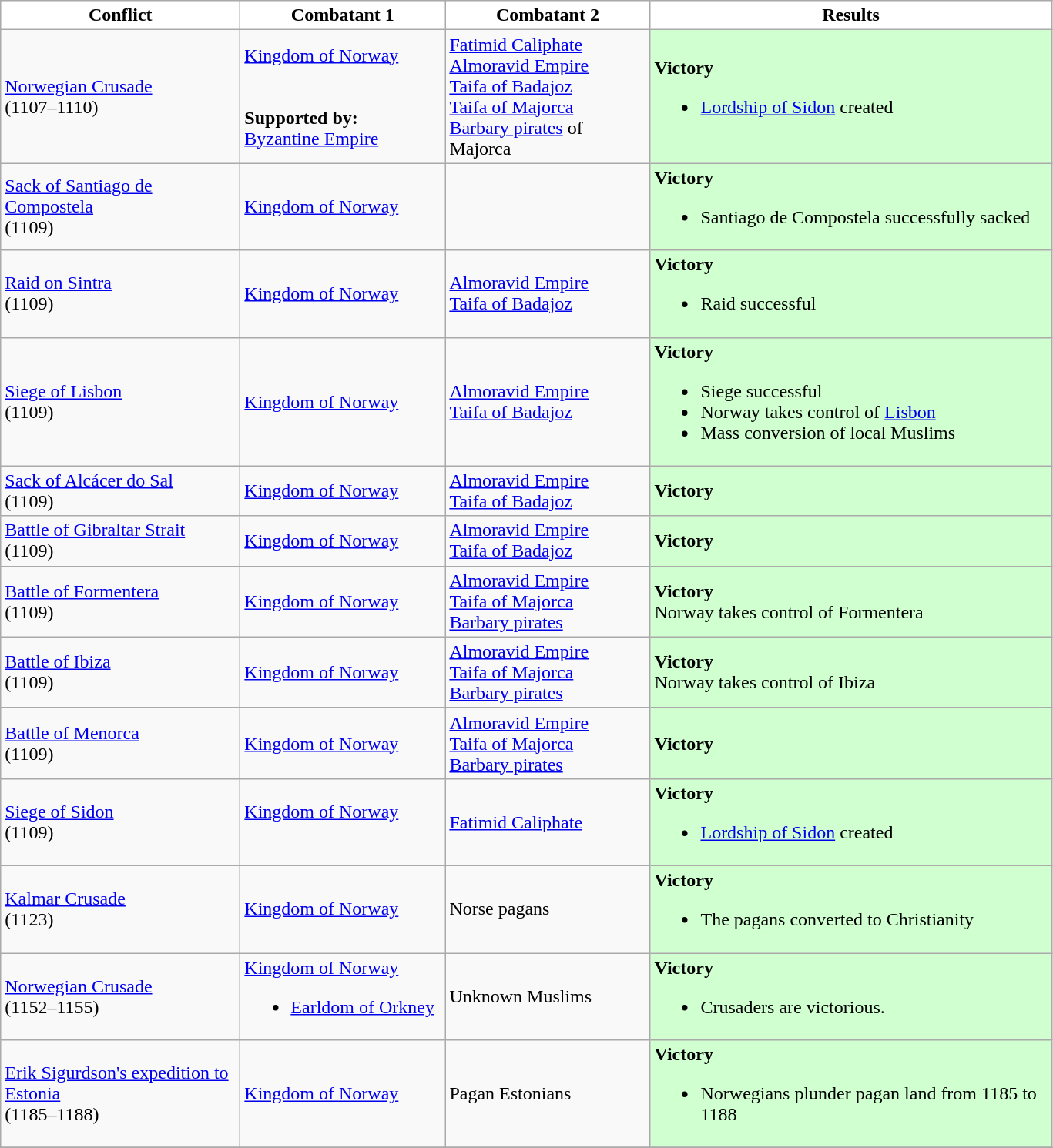<table class="wikitable">
<tr>
<th style="background:white" rowspan="1" width=200px><span>Conflict</span></th>
<th style="background:white" rowspan="1" width=170px><span>Combatant 1</span></th>
<th style="background:white" rowspan="1" width=170px><span>Combatant 2</span></th>
<th style="background:white" rowspan="1" width=340px><span>Results</span></th>
</tr>
<tr>
<td><a href='#'>Norwegian Crusade</a><br>(1107–1110)</td>
<td> <a href='#'>Kingdom of Norway</a><br><br><br><strong>Supported by:</strong><br> <a href='#'>Byzantine Empire</a></td>
<td><a href='#'>Fatimid Caliphate</a><br><a href='#'>Almoravid Empire</a><br><a href='#'>Taifa of Badajoz</a><br><a href='#'>Taifa of Majorca</a><br><a href='#'>Barbary pirates</a> of Majorca</td>
<td style="background:#D0FFD0"><strong>Victory</strong><br><ul><li><a href='#'>Lordship of Sidon</a> created</li></ul></td>
</tr>
<tr>
<td><a href='#'>Sack of Santiago de Compostela</a> <br>(1109)</td>
<td> <a href='#'>Kingdom of Norway</a></td>
<td></td>
<td style="background:#D0FFD0"><strong>Victory</strong><br><ul><li>Santiago de Compostela successfully sacked</li></ul></td>
</tr>
<tr>
<td><a href='#'>Raid on Sintra</a> <br>(1109)</td>
<td> <a href='#'>Kingdom of Norway</a></td>
<td><a href='#'>Almoravid Empire</a><br><a href='#'>Taifa of Badajoz</a></td>
<td style="background:#D0FFD0"><strong>Victory</strong><br><ul><li>Raid successful</li></ul></td>
</tr>
<tr>
<td><a href='#'>Siege of Lisbon</a> <br>(1109)</td>
<td> <a href='#'>Kingdom of Norway</a></td>
<td><a href='#'>Almoravid Empire</a><br><a href='#'>Taifa of Badajoz</a></td>
<td style="background:#D0FFD0"><strong>Victory</strong><br><ul><li>Siege successful</li><li>Norway takes control of <a href='#'>Lisbon</a></li><li>Mass conversion of local Muslims</li></ul></td>
</tr>
<tr>
<td><a href='#'>Sack of Alcácer do Sal</a> <br>(1109)</td>
<td> <a href='#'>Kingdom of Norway</a></td>
<td><a href='#'>Almoravid Empire</a><br><a href='#'>Taifa of Badajoz</a></td>
<td style="background:#D0FFD0"><strong>Victory</strong></td>
</tr>
<tr>
<td><a href='#'>Battle of Gibraltar Strait</a><br>(1109)</td>
<td> <a href='#'>Kingdom of Norway</a></td>
<td><a href='#'>Almoravid Empire</a><br><a href='#'>Taifa of Badajoz</a></td>
<td style="background:#D0FFD0"><strong>Victory</strong></td>
</tr>
<tr>
<td><a href='#'>Battle of Formentera</a><br>(1109)</td>
<td> <a href='#'>Kingdom of Norway</a></td>
<td><a href='#'>Almoravid Empire</a><br><a href='#'>Taifa of Majorca</a><br><a href='#'>Barbary pirates</a></td>
<td style="background:#D0FFD0"><strong>Victory</strong><br>Norway takes control of Formentera</td>
</tr>
<tr>
<td><a href='#'>Battle of Ibiza</a><br>(1109)</td>
<td> <a href='#'>Kingdom of Norway</a></td>
<td><a href='#'>Almoravid Empire</a><br><a href='#'>Taifa of Majorca</a><br><a href='#'>Barbary pirates</a></td>
<td style="background:#D0FFD0"><strong>Victory</strong><br>Norway takes control of Ibiza</td>
</tr>
<tr>
<td><a href='#'>Battle of Menorca</a><br>(1109)</td>
<td> <a href='#'>Kingdom of Norway</a></td>
<td><a href='#'>Almoravid Empire</a><br><a href='#'>Taifa of Majorca</a><br><a href='#'>Barbary pirates</a></td>
<td style="background:#D0FFD0"><strong>Victory</strong></td>
</tr>
<tr>
<td><a href='#'>Siege of Sidon</a><br>(1109)</td>
<td> <a href='#'>Kingdom of Norway</a><br><br></td>
<td><a href='#'>Fatimid Caliphate</a></td>
<td style="background:#D0FFD0"><strong>Victory</strong><br><ul><li><a href='#'>Lordship of Sidon</a> created</li></ul></td>
</tr>
<tr>
<td><a href='#'>Kalmar Crusade</a><br>(1123)</td>
<td> <a href='#'>Kingdom of Norway</a></td>
<td>Norse pagans</td>
<td style="background:#D0FFD0"><strong>Victory</strong><br><ul><li>The pagans converted to Christianity</li></ul></td>
</tr>
<tr>
<td><a href='#'>Norwegian Crusade</a><br>(1152–1155)</td>
<td> <a href='#'>Kingdom of Norway</a><br><ul><li> <a href='#'>Earldom of Orkney</a></li></ul></td>
<td>Unknown Muslims</td>
<td style="background:#D0FFD0"><strong>Victory</strong><br><ul><li>Crusaders are victorious.</li></ul></td>
</tr>
<tr>
<td><a href='#'>Erik Sigurdson's expedition to Estonia</a><br>(1185–1188)</td>
<td> <a href='#'>Kingdom of Norway</a></td>
<td>Pagan Estonians</td>
<td style="background:#D0FFD0"><strong>Victory</strong><br><ul><li>Norwegians plunder pagan land from 1185 to 1188</li></ul></td>
</tr>
<tr>
</tr>
</table>
